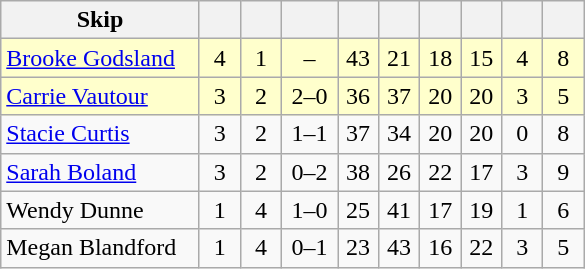<table class=wikitable style="text-align: center;">
<tr>
<th width=125>Skip</th>
<th width=20></th>
<th width=20></th>
<th width=30></th>
<th width=20></th>
<th width=20></th>
<th width=20></th>
<th width=20></th>
<th width=20></th>
<th width=20></th>
</tr>
<tr bgcolor=#ffffcc>
<td style="text-align: left;"><a href='#'>Brooke Godsland</a></td>
<td>4</td>
<td>1</td>
<td>–</td>
<td>43</td>
<td>21</td>
<td>18</td>
<td>15</td>
<td>4</td>
<td>8</td>
</tr>
<tr bgcolor=#ffffcc>
<td style="text-align: left;"><a href='#'>Carrie Vautour</a></td>
<td>3</td>
<td>2</td>
<td>2–0</td>
<td>36</td>
<td>37</td>
<td>20</td>
<td>20</td>
<td>3</td>
<td>5</td>
</tr>
<tr>
<td style="text-align: left;"><a href='#'>Stacie Curtis</a></td>
<td>3</td>
<td>2</td>
<td>1–1</td>
<td>37</td>
<td>34</td>
<td>20</td>
<td>20</td>
<td>0</td>
<td>8</td>
</tr>
<tr>
<td style="text-align: left;"><a href='#'>Sarah Boland</a></td>
<td>3</td>
<td>2</td>
<td>0–2</td>
<td>38</td>
<td>26</td>
<td>22</td>
<td>17</td>
<td>3</td>
<td>9</td>
</tr>
<tr>
<td style="text-align: left;">Wendy Dunne</td>
<td>1</td>
<td>4</td>
<td>1–0</td>
<td>25</td>
<td>41</td>
<td>17</td>
<td>19</td>
<td>1</td>
<td>6</td>
</tr>
<tr>
<td style="text-align: left;">Megan Blandford</td>
<td>1</td>
<td>4</td>
<td>0–1</td>
<td>23</td>
<td>43</td>
<td>16</td>
<td>22</td>
<td>3</td>
<td>5</td>
</tr>
</table>
